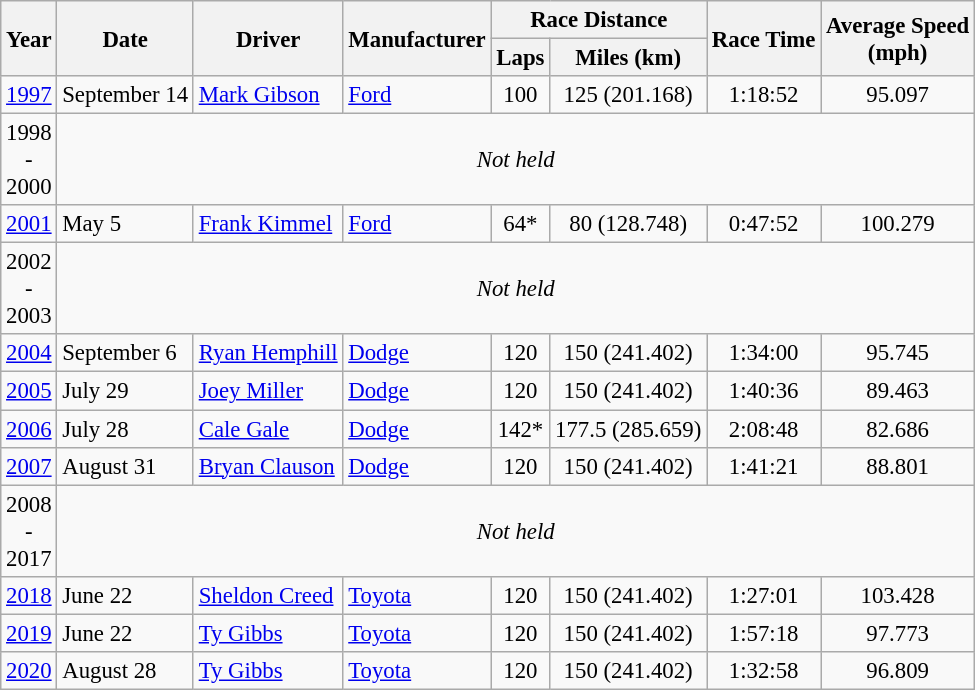<table class="wikitable" style="font-size: 95%;">
<tr>
<th rowspan="2">Year</th>
<th rowspan="2">Date</th>
<th rowspan="2">Driver</th>
<th rowspan="2">Manufacturer</th>
<th colspan="2">Race Distance</th>
<th rowspan="2">Race Time</th>
<th rowspan="2">Average Speed<br>(mph)</th>
</tr>
<tr>
<th>Laps</th>
<th>Miles (km)</th>
</tr>
<tr>
<td><a href='#'>1997</a></td>
<td>September 14</td>
<td><a href='#'>Mark Gibson</a></td>
<td><a href='#'>Ford</a></td>
<td align="center">100</td>
<td align="center">125 (201.168)</td>
<td align="center">1:18:52</td>
<td align="center">95.097</td>
</tr>
<tr>
<td align="center">1998<br>-<br>2000</td>
<td colspan="9" align="center"><em>Not held</em></td>
</tr>
<tr>
<td><a href='#'>2001</a></td>
<td>May 5</td>
<td><a href='#'>Frank Kimmel</a></td>
<td><a href='#'>Ford</a></td>
<td align="center">64*</td>
<td align="center">80 (128.748)</td>
<td align="center">0:47:52</td>
<td align="center">100.279</td>
</tr>
<tr>
<td align="center">2002<br>-<br>2003</td>
<td colspan="9" align="center"><em>Not held</em></td>
</tr>
<tr>
<td><a href='#'>2004</a></td>
<td>September 6</td>
<td><a href='#'>Ryan Hemphill</a></td>
<td><a href='#'>Dodge</a></td>
<td align="center">120</td>
<td align="center">150 (241.402)</td>
<td align="center">1:34:00</td>
<td align="center">95.745</td>
</tr>
<tr>
<td><a href='#'>2005</a></td>
<td>July 29</td>
<td><a href='#'>Joey Miller</a></td>
<td><a href='#'>Dodge</a></td>
<td align="center">120</td>
<td align="center">150 (241.402)</td>
<td align="center">1:40:36</td>
<td align="center">89.463</td>
</tr>
<tr>
<td><a href='#'>2006</a></td>
<td>July 28</td>
<td><a href='#'>Cale Gale</a></td>
<td><a href='#'>Dodge</a></td>
<td align="center">142*</td>
<td align="center">177.5 (285.659)</td>
<td align="center">2:08:48</td>
<td align="center">82.686</td>
</tr>
<tr>
<td><a href='#'>2007</a></td>
<td>August 31</td>
<td><a href='#'>Bryan Clauson</a></td>
<td><a href='#'>Dodge</a></td>
<td align="center">120</td>
<td align="center">150 (241.402)</td>
<td align="center">1:41:21</td>
<td align="center">88.801</td>
</tr>
<tr>
<td align="center">2008<br>-<br>2017</td>
<td colspan="9" align="center"><em>Not held</em></td>
</tr>
<tr>
<td><a href='#'>2018</a></td>
<td>June 22</td>
<td><a href='#'>Sheldon Creed</a></td>
<td><a href='#'>Toyota</a></td>
<td align="center">120</td>
<td align="center">150 (241.402)</td>
<td align="center">1:27:01</td>
<td align="center">103.428</td>
</tr>
<tr>
<td><a href='#'>2019</a></td>
<td>June 22</td>
<td><a href='#'>Ty Gibbs</a></td>
<td><a href='#'>Toyota</a></td>
<td align="center">120</td>
<td align="center">150 (241.402)</td>
<td align="center">1:57:18</td>
<td align="center">97.773</td>
</tr>
<tr>
<td><a href='#'>2020</a></td>
<td>August 28</td>
<td><a href='#'>Ty Gibbs</a></td>
<td><a href='#'>Toyota</a></td>
<td align="center">120</td>
<td align="center">150 (241.402)</td>
<td align="center">1:32:58</td>
<td align="center">96.809</td>
</tr>
</table>
